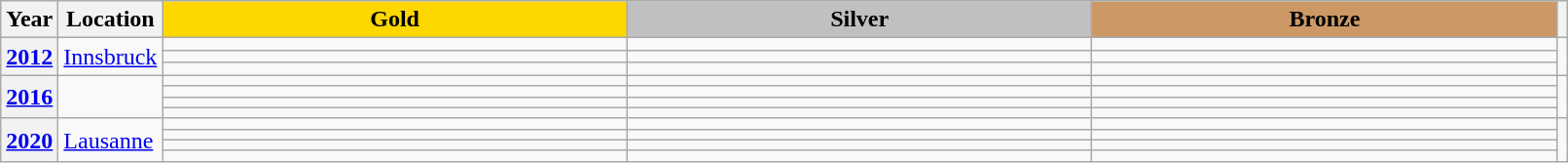<table class="wikitable unsortable" style="text-align:left; width:85%">
<tr>
<th scope="col" style="text-align:center">Year</th>
<th scope="col" style="text-align:center">Location</th>
<td scope="col" style="text-align:center; width:30%; background:gold"><strong>Gold</strong></td>
<td scope="col" style="text-align:center; width:30%; background:silver"><strong>Silver</strong></td>
<td scope="col" style="text-align:center; width:30%; background:#c96"><strong>Bronze</strong></td>
<th scope="col" style="text-align:center"></th>
</tr>
<tr>
<th rowspan="3" scope="row"><a href='#'>2012</a></th>
<td rowspan="3"> <a href='#'>Innsbruck</a></td>
<td></td>
<td></td>
<td></td>
<td rowspan="3"></td>
</tr>
<tr>
<td></td>
<td></td>
<td></td>
</tr>
<tr>
<td></td>
<td></td>
<td></td>
</tr>
<tr>
<th rowspan="4" scope="row"><a href='#'>2016</a></th>
<td rowspan="4"></td>
<td></td>
<td></td>
<td></td>
<td rowspan="4"></td>
</tr>
<tr>
<td></td>
<td></td>
<td></td>
</tr>
<tr>
<td></td>
<td></td>
<td></td>
</tr>
<tr>
<td></td>
<td></td>
<td></td>
</tr>
<tr>
<th rowspan="4" scope="row"><a href='#'>2020</a></th>
<td rowspan="4"> <a href='#'>Lausanne</a></td>
<td></td>
<td></td>
<td></td>
<td rowspan="4"></td>
</tr>
<tr>
<td></td>
<td></td>
<td></td>
</tr>
<tr>
<td></td>
<td></td>
<td></td>
</tr>
<tr>
<td></td>
<td></td>
<td></td>
</tr>
</table>
